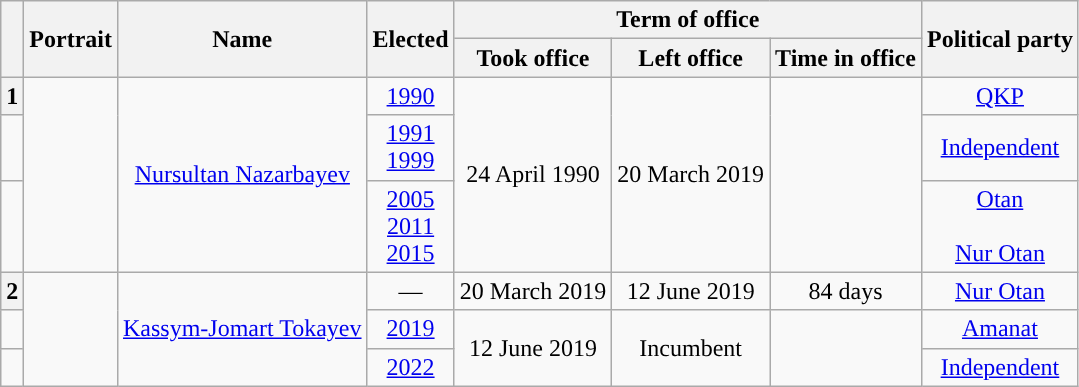<table class="wikitable" style="text-align:center">
<tr>
<th rowspan="2"></th>
<th rowspan="2">Portrait</th>
<th rowspan="2">Name<br></th>
<th rowspan="2">Elected</th>
<th colspan="3">Term of office</th>
<th rowspan="2">Political party</th>
</tr>
<tr>
<th>Took office</th>
<th>Left office</th>
<th>Time in office</th>
</tr>
<tr>
<th style="background:">1</th>
<td rowspan="3"></td>
<td rowspan="3"><a href='#'>Nursultan Nazarbayev</a><br></td>
<td><a href='#'>1990</a></td>
<td rowspan="3">24 April 1990</td>
<td rowspan="3">20 March 2019</td>
<td rowspan="3"></td>
<td><a href='#'>QKP</a><br></td>
</tr>
<tr>
<td style="background:"></td>
<td><a href='#'>1991</a><br><a href='#'>1999</a></td>
<td><a href='#'>Independent</a><br></td>
</tr>
<tr>
<td style="background:"></td>
<td><a href='#'>2005</a><br><a href='#'>2011</a><br><a href='#'>2015</a></td>
<td><a href='#'>Otan</a><br><br><a href='#'>Nur Otan</a></td>
</tr>
<tr>
<th style="background:">2</th>
<td rowspan="3"></td>
<td rowspan="3"><a href='#'>Kassym-Jomart Tokayev</a><br></td>
<td>—</td>
<td>20 March 2019</td>
<td>12 June 2019</td>
<td>84 days</td>
<td><a href='#'>Nur Otan</a><br></td>
</tr>
<tr>
<td style="background:"></td>
<td><a href='#'>2019</a></td>
<td rowspan="2">12 June 2019</td>
<td rowspan="2">Incumbent</td>
<td rowspan="2"></td>
<td><a href='#'>Amanat</a><br></td>
</tr>
<tr>
<td style="background:"></td>
<td><a href='#'>2022</a></td>
<td><a href='#'>Independent</a></td>
</tr>
</table>
